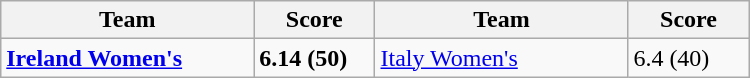<table class="wikitable" width=500>
<tr>
<th width=25%>Team</th>
<th width=12%>Score</th>
<th width=25%>Team</th>
<th width=12%>Score</th>
</tr>
<tr style="vertical-align: top;">
<td> <strong><a href='#'>Ireland Women's</a></strong></td>
<td><strong>6.14 (50)</strong></td>
<td> <a href='#'>Italy Women's</a></td>
<td>6.4 (40)</td>
</tr>
</table>
